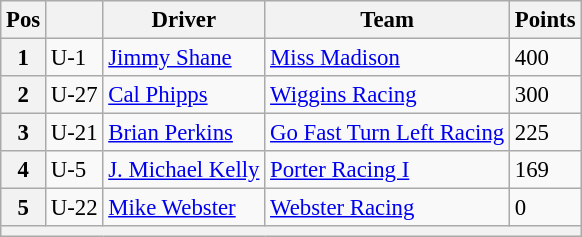<table class="wikitable" style="font-size:95%">
<tr>
<th>Pos</th>
<th></th>
<th>Driver</th>
<th>Team</th>
<th>Points</th>
</tr>
<tr>
<th>1</th>
<td>U-1</td>
<td><a href='#'>Jimmy Shane</a></td>
<td><a href='#'>Miss Madison</a></td>
<td>400</td>
</tr>
<tr>
<th>2</th>
<td>U-27</td>
<td><a href='#'>Cal Phipps</a></td>
<td><a href='#'>Wiggins Racing</a></td>
<td>300</td>
</tr>
<tr>
<th>3</th>
<td>U-21</td>
<td><a href='#'>Brian Perkins</a></td>
<td><a href='#'>Go Fast Turn Left Racing</a></td>
<td>225</td>
</tr>
<tr>
<th>4</th>
<td>U-5</td>
<td><a href='#'>J. Michael Kelly</a></td>
<td><a href='#'>Porter Racing I</a></td>
<td>169</td>
</tr>
<tr>
<th>5</th>
<td>U-22</td>
<td><a href='#'>Mike Webster</a></td>
<td><a href='#'>Webster Racing</a></td>
<td>0</td>
</tr>
<tr>
<th colspan="6"></th>
</tr>
</table>
